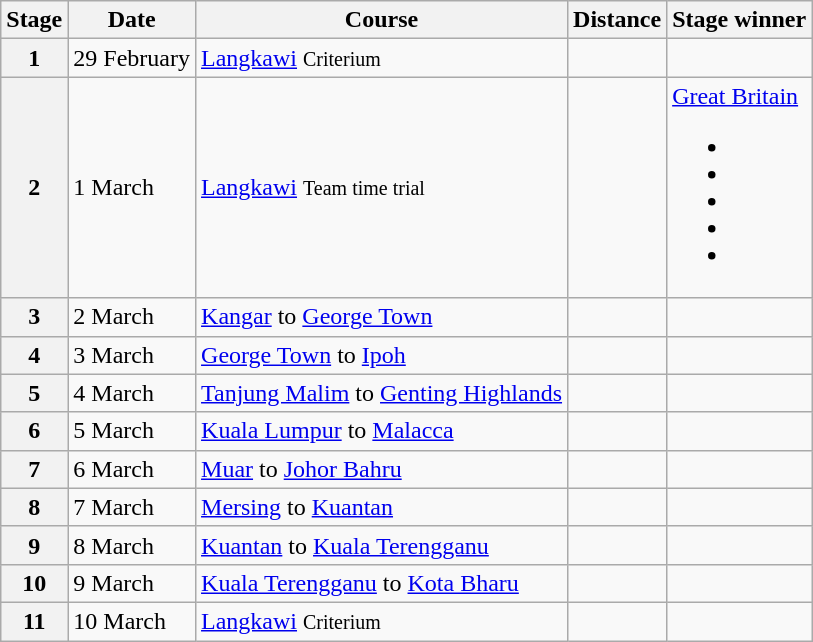<table class=wikitable>
<tr>
<th>Stage</th>
<th>Date</th>
<th>Course</th>
<th>Distance</th>
<th>Stage winner</th>
</tr>
<tr>
<th>1</th>
<td>29 February</td>
<td><a href='#'>Langkawi</a> <small>Criterium</small></td>
<td align=center></td>
<td></td>
</tr>
<tr>
<th>2</th>
<td>1 March</td>
<td><a href='#'>Langkawi</a> <small>Team time trial</small></td>
<td align=center></td>
<td><a href='#'>Great Britain</a><br><ul><li></li><li></li><li></li><li></li><li></li></ul></td>
</tr>
<tr>
<th>3</th>
<td>2 March</td>
<td><a href='#'>Kangar</a> to <a href='#'>George Town</a></td>
<td align=center></td>
<td></td>
</tr>
<tr>
<th>4</th>
<td>3 March</td>
<td><a href='#'>George Town</a> to <a href='#'>Ipoh</a></td>
<td align=center></td>
<td></td>
</tr>
<tr>
<th>5</th>
<td>4 March</td>
<td><a href='#'>Tanjung Malim</a> to <a href='#'>Genting Highlands</a></td>
<td align=center></td>
<td></td>
</tr>
<tr>
<th>6</th>
<td>5 March</td>
<td><a href='#'>Kuala Lumpur</a> to <a href='#'>Malacca</a></td>
<td align=center></td>
<td></td>
</tr>
<tr>
<th>7</th>
<td>6 March</td>
<td><a href='#'>Muar</a> to <a href='#'>Johor Bahru</a></td>
<td align=center></td>
<td></td>
</tr>
<tr>
<th>8</th>
<td>7 March</td>
<td><a href='#'>Mersing</a> to <a href='#'>Kuantan</a></td>
<td align=center></td>
<td></td>
</tr>
<tr>
<th>9</th>
<td>8 March</td>
<td><a href='#'>Kuantan</a> to <a href='#'>Kuala Terengganu</a></td>
<td align=center></td>
<td></td>
</tr>
<tr>
<th>10</th>
<td>9 March</td>
<td><a href='#'>Kuala Terengganu</a> to <a href='#'>Kota Bharu</a></td>
<td align=center></td>
<td></td>
</tr>
<tr>
<th>11</th>
<td>10 March</td>
<td><a href='#'>Langkawi</a> <small>Criterium</small></td>
<td align=center></td>
<td></td>
</tr>
</table>
